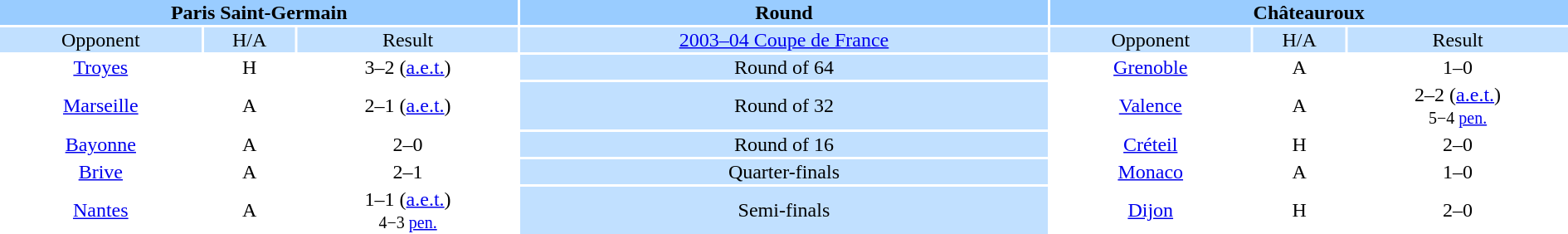<table width="100%" style="text-align:center">
<tr valign=top bgcolor=#99ccff>
<th colspan=3 style="width:1*">Paris Saint-Germain</th>
<th><strong>Round</strong></th>
<th colspan=3 style="width:1*">Châteauroux</th>
</tr>
<tr valign=top bgcolor=#c1e0ff>
<td>Opponent</td>
<td>H/A</td>
<td>Result</td>
<td bgcolor=#c1e0ff><a href='#'>2003–04 Coupe de France</a></td>
<td>Opponent</td>
<td>H/A</td>
<td>Result</td>
</tr>
<tr>
<td><a href='#'>Troyes</a></td>
<td>H</td>
<td>3–2 (<a href='#'>a.e.t.</a>)</td>
<td bgcolor=#c1e0ff>Round of 64</td>
<td><a href='#'>Grenoble</a></td>
<td>A</td>
<td>1–0</td>
</tr>
<tr>
<td><a href='#'>Marseille</a></td>
<td>A</td>
<td>2–1 (<a href='#'>a.e.t.</a>)</td>
<td bgcolor=#c1e0ff>Round of 32</td>
<td><a href='#'>Valence</a></td>
<td>A</td>
<td>2–2 (<a href='#'>a.e.t.</a>) <br> <small>5−4 <a href='#'>pen.</a></small></td>
</tr>
<tr>
<td><a href='#'>Bayonne</a></td>
<td>A</td>
<td>2–0</td>
<td bgcolor=#c1e0ff>Round of 16</td>
<td><a href='#'>Créteil</a></td>
<td>H</td>
<td>2–0</td>
</tr>
<tr>
<td><a href='#'>Brive</a></td>
<td>A</td>
<td>2–1</td>
<td bgcolor=#c1e0ff>Quarter-finals</td>
<td><a href='#'>Monaco</a></td>
<td>A</td>
<td>1–0</td>
</tr>
<tr>
<td><a href='#'>Nantes</a></td>
<td>A</td>
<td>1–1 (<a href='#'>a.e.t.</a>) <br> <small>4−3 <a href='#'>pen.</a></small></td>
<td bgcolor=#c1e0ff>Semi-finals</td>
<td><a href='#'>Dijon</a></td>
<td>H</td>
<td>2–0</td>
</tr>
</table>
